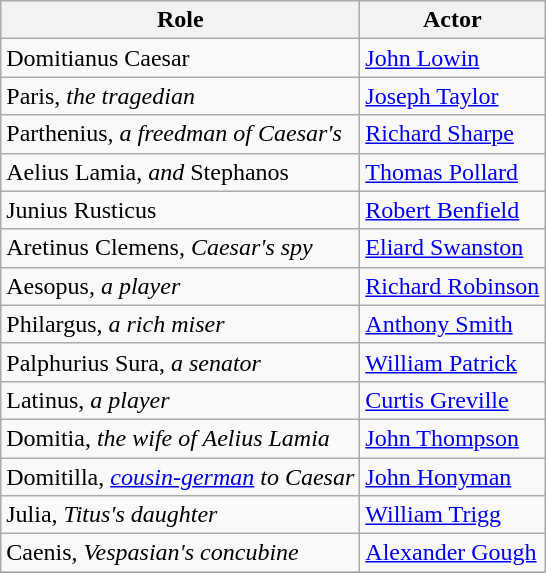<table class="wikitable">
<tr>
<th>Role</th>
<th>Actor</th>
</tr>
<tr>
<td>Domitianus Caesar</td>
<td><a href='#'>John Lowin</a></td>
</tr>
<tr>
<td>Paris, <em>the tragedian</em></td>
<td><a href='#'>Joseph Taylor</a></td>
</tr>
<tr>
<td>Parthenius, <em>a freedman of Caesar's</em></td>
<td><a href='#'>Richard Sharpe</a></td>
</tr>
<tr>
<td>Aelius Lamia, <em>and</em> Stephanos</td>
<td><a href='#'>Thomas Pollard</a></td>
</tr>
<tr>
<td>Junius Rusticus</td>
<td><a href='#'>Robert Benfield</a></td>
</tr>
<tr>
<td>Aretinus Clemens, <em>Caesar's spy</em></td>
<td><a href='#'>Eliard Swanston</a></td>
</tr>
<tr>
<td>Aesopus, <em>a player</em></td>
<td><a href='#'>Richard Robinson</a></td>
</tr>
<tr>
<td>Philargus, <em>a rich miser</em></td>
<td><a href='#'>Anthony Smith</a></td>
</tr>
<tr>
<td>Palphurius Sura, <em>a senator</em></td>
<td><a href='#'>William Patrick</a></td>
</tr>
<tr>
<td>Latinus, <em>a player</em></td>
<td><a href='#'>Curtis Greville</a></td>
</tr>
<tr>
<td>Domitia, <em>the wife of Aelius Lamia</em></td>
<td><a href='#'>John Thompson</a></td>
</tr>
<tr>
<td>Domitilla, <em><a href='#'>cousin-german</a> to Caesar</em></td>
<td><a href='#'>John Honyman</a></td>
</tr>
<tr>
<td>Julia, <em>Titus's daughter</em></td>
<td><a href='#'>William Trigg</a></td>
</tr>
<tr>
<td>Caenis, <em>Vespasian's concubine</em></td>
<td><a href='#'>Alexander Gough</a></td>
</tr>
<tr>
</tr>
</table>
